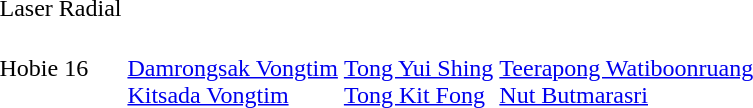<table>
<tr>
<td>Laser Radial</td>
<td></td>
<td></td>
<td></td>
</tr>
<tr>
<td>Hobie 16</td>
<td><br><a href='#'>Damrongsak Vongtim</a><br><a href='#'>Kitsada Vongtim</a></td>
<td><br><a href='#'>Tong Yui Shing</a><br><a href='#'>Tong Kit Fong</a></td>
<td><br><a href='#'>Teerapong Watiboonruang</a><br><a href='#'>Nut Butmarasri</a></td>
</tr>
</table>
